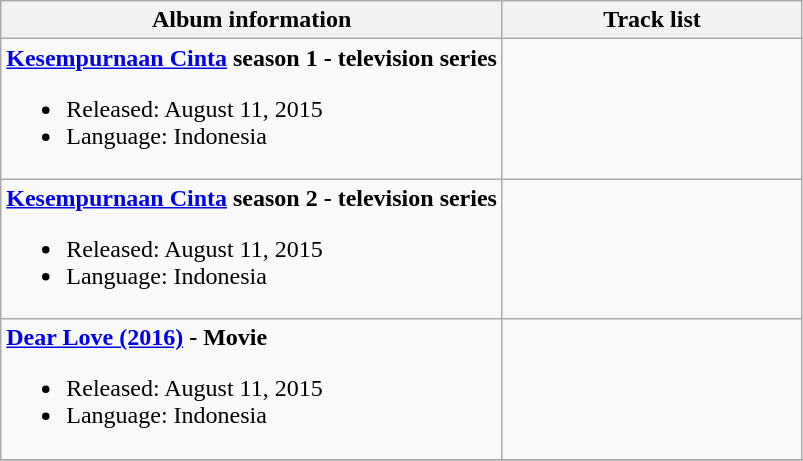<table class="wikitable">
<tr>
<th align="left">Album information</th>
<th align="left" style="width:12em;">Track list</th>
</tr>
<tr>
<td align="left"><strong><a href='#'>Kesempurnaan Cinta</a> season 1 - television series</strong><br><ul><li>Released: August 11, 2015</li><li>Language: Indonesia</li></ul></td>
<td align="left"></td>
</tr>
<tr>
<td align="left"><strong><a href='#'>Kesempurnaan Cinta</a> season 2 - television series</strong><br><ul><li>Released: August 11, 2015</li><li>Language: Indonesia</li></ul></td>
<td align="left"></td>
</tr>
<tr>
<td align="left"><strong><a href='#'>Dear Love (2016)</a> - Movie</strong><br><ul><li>Released: August 11, 2015</li><li>Language: Indonesia</li></ul></td>
<td align="left"></td>
</tr>
<tr>
</tr>
</table>
